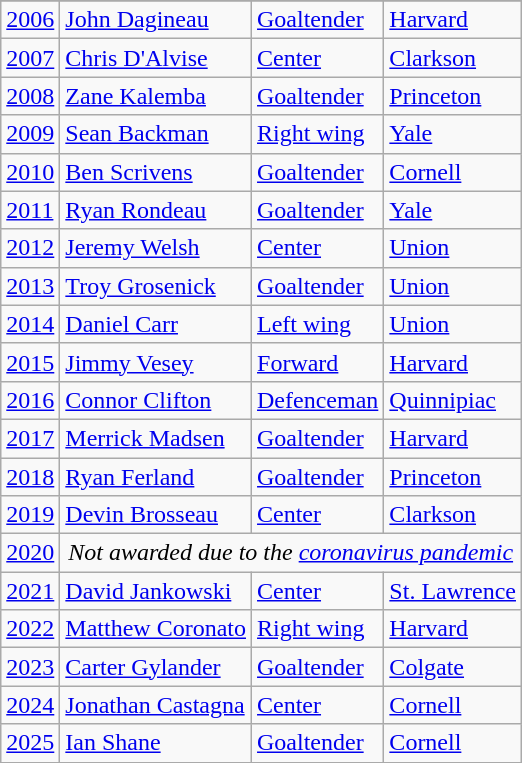<table class="wikitable sortable">
<tr>
</tr>
<tr>
<td><a href='#'>2006</a></td>
<td><a href='#'>John Dagineau</a></td>
<td><a href='#'>Goaltender</a></td>
<td><a href='#'>Harvard</a></td>
</tr>
<tr>
<td><a href='#'>2007</a></td>
<td><a href='#'>Chris D'Alvise</a></td>
<td><a href='#'>Center</a></td>
<td><a href='#'>Clarkson</a></td>
</tr>
<tr>
<td><a href='#'>2008</a></td>
<td><a href='#'>Zane Kalemba</a></td>
<td><a href='#'>Goaltender</a></td>
<td><a href='#'>Princeton</a></td>
</tr>
<tr>
<td><a href='#'>2009</a></td>
<td><a href='#'>Sean Backman</a></td>
<td><a href='#'>Right wing</a></td>
<td><a href='#'>Yale</a></td>
</tr>
<tr>
<td><a href='#'>2010</a></td>
<td><a href='#'>Ben Scrivens</a></td>
<td><a href='#'>Goaltender</a></td>
<td><a href='#'>Cornell</a></td>
</tr>
<tr>
<td><a href='#'>2011</a></td>
<td><a href='#'>Ryan Rondeau</a></td>
<td><a href='#'>Goaltender</a></td>
<td><a href='#'>Yale</a></td>
</tr>
<tr>
<td><a href='#'>2012</a></td>
<td><a href='#'>Jeremy Welsh</a></td>
<td><a href='#'>Center</a></td>
<td><a href='#'>Union</a></td>
</tr>
<tr>
<td><a href='#'>2013</a></td>
<td><a href='#'>Troy Grosenick</a></td>
<td><a href='#'>Goaltender</a></td>
<td><a href='#'>Union</a></td>
</tr>
<tr>
<td><a href='#'>2014</a></td>
<td><a href='#'>Daniel Carr</a></td>
<td><a href='#'>Left wing</a></td>
<td><a href='#'>Union</a></td>
</tr>
<tr>
<td><a href='#'>2015</a></td>
<td><a href='#'>Jimmy Vesey</a></td>
<td><a href='#'>Forward</a></td>
<td><a href='#'>Harvard</a></td>
</tr>
<tr>
<td><a href='#'>2016</a></td>
<td><a href='#'>Connor Clifton</a></td>
<td><a href='#'>Defenceman</a></td>
<td><a href='#'>Quinnipiac</a></td>
</tr>
<tr>
<td><a href='#'>2017</a></td>
<td><a href='#'>Merrick Madsen</a></td>
<td><a href='#'>Goaltender</a></td>
<td><a href='#'>Harvard</a></td>
</tr>
<tr>
<td><a href='#'>2018</a></td>
<td><a href='#'>Ryan Ferland</a></td>
<td><a href='#'>Goaltender</a></td>
<td><a href='#'>Princeton</a></td>
</tr>
<tr>
<td><a href='#'>2019</a></td>
<td><a href='#'>Devin Brosseau</a></td>
<td><a href='#'>Center</a></td>
<td><a href='#'>Clarkson</a></td>
</tr>
<tr>
<td><a href='#'>2020</a></td>
<td colspan=3 align=center><em>Not awarded due to the <a href='#'>coronavirus pandemic</a></em></td>
</tr>
<tr>
<td><a href='#'>2021</a></td>
<td><a href='#'>David Jankowski</a></td>
<td><a href='#'>Center</a></td>
<td><a href='#'>St. Lawrence</a></td>
</tr>
<tr>
<td><a href='#'>2022</a></td>
<td><a href='#'>Matthew Coronato</a></td>
<td><a href='#'>Right wing</a></td>
<td><a href='#'>Harvard</a></td>
</tr>
<tr>
<td><a href='#'>2023</a></td>
<td><a href='#'>Carter Gylander</a></td>
<td><a href='#'>Goaltender</a></td>
<td><a href='#'>Colgate</a></td>
</tr>
<tr>
<td><a href='#'>2024</a></td>
<td><a href='#'>Jonathan Castagna</a></td>
<td><a href='#'>Center</a></td>
<td><a href='#'>Cornell</a></td>
</tr>
<tr>
<td><a href='#'>2025</a></td>
<td><a href='#'>Ian Shane</a></td>
<td><a href='#'>Goaltender</a></td>
<td><a href='#'>Cornell</a></td>
</tr>
</table>
